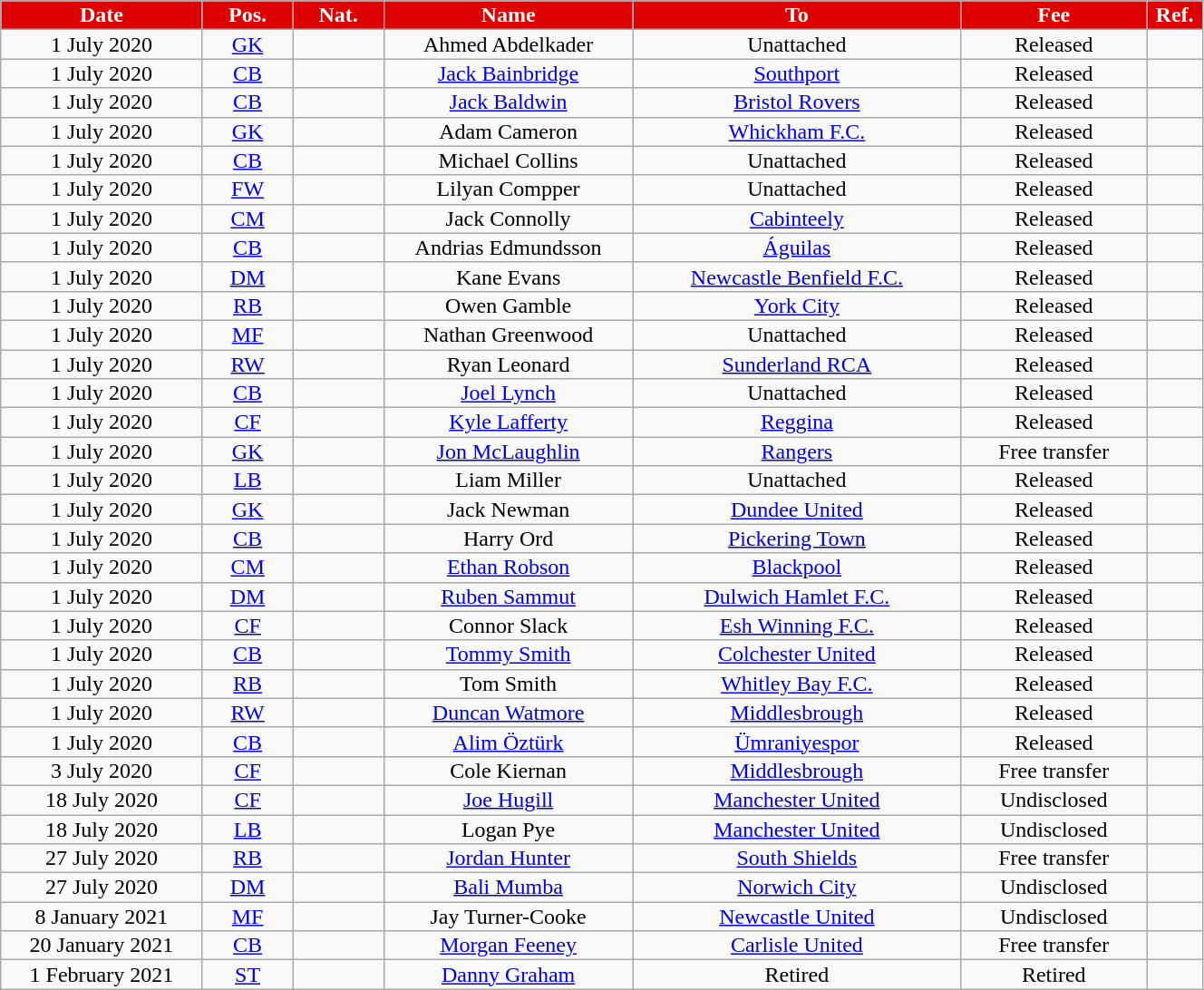<table class="wikitable sortable alternance" style="font-size:100%; text-align:center; line-height:14px; width:70%;">
<tr>
<th style="background:#DD0000;color:#FFFFFF; width:120px;">Date</th>
<th style="background:#DD0000;color:#FFFFFF; width:50px;">Pos.</th>
<th style="background:#DD0000;color:#FFFFFF; width:50px;">Nat.</th>
<th style="background:#DD0000;color:#FFFFFF; width:150px;">Name</th>
<th style="background:#DD0000;color:#FFFFFF; width:200px;">To</th>
<th style="background:#DD0000;color:#FFFFFF; width:110px;">Fee</th>
<th style="background:#DD0000;color:#FFFFFF; width:25px;">Ref.</th>
</tr>
<tr>
<td>1 July 2020</td>
<td><a href='#'>GK</a></td>
<td></td>
<td>Ahmed Abdelkader</td>
<td> Unattached</td>
<td>Released</td>
<td></td>
</tr>
<tr>
<td>1 July 2020</td>
<td><a href='#'>CB</a></td>
<td></td>
<td><a href='#'>Jack Bainbridge</a></td>
<td> <a href='#'>Southport</a></td>
<td>Released</td>
<td></td>
</tr>
<tr>
<td>1 July 2020</td>
<td><a href='#'>CB</a></td>
<td></td>
<td><a href='#'>Jack Baldwin</a></td>
<td> <a href='#'>Bristol Rovers</a></td>
<td>Released</td>
<td></td>
</tr>
<tr>
<td>1 July 2020</td>
<td><a href='#'>GK</a></td>
<td></td>
<td>Adam Cameron</td>
<td> <a href='#'>Whickham F.C.</a></td>
<td>Released</td>
<td></td>
</tr>
<tr>
<td>1 July 2020</td>
<td><a href='#'>CB</a></td>
<td></td>
<td>Michael Collins</td>
<td> Unattached</td>
<td>Released</td>
<td></td>
</tr>
<tr>
<td>1 July 2020</td>
<td><a href='#'>FW</a></td>
<td></td>
<td>Lilyan Compper</td>
<td> Unattached</td>
<td>Released</td>
<td></td>
</tr>
<tr>
<td>1 July 2020</td>
<td><a href='#'>CM</a></td>
<td></td>
<td>Jack Connolly</td>
<td> <a href='#'>Cabinteely</a></td>
<td>Released</td>
<td></td>
</tr>
<tr>
<td>1 July 2020</td>
<td><a href='#'>CB</a></td>
<td></td>
<td>Andrias Edmundsson</td>
<td> <a href='#'>Águilas</a></td>
<td>Released</td>
<td></td>
</tr>
<tr>
<td>1 July 2020</td>
<td><a href='#'>DM</a></td>
<td></td>
<td>Kane Evans</td>
<td> <a href='#'>Newcastle Benfield F.C.</a></td>
<td>Released</td>
<td></td>
</tr>
<tr>
<td>1 July 2020</td>
<td><a href='#'>RB</a></td>
<td></td>
<td>Owen Gamble</td>
<td> <a href='#'>York City</a></td>
<td>Released</td>
<td></td>
</tr>
<tr>
<td>1 July 2020</td>
<td><a href='#'>MF</a></td>
<td></td>
<td>Nathan Greenwood</td>
<td> Unattached</td>
<td>Released</td>
<td></td>
</tr>
<tr>
<td>1 July 2020</td>
<td><a href='#'>RW</a></td>
<td></td>
<td>Ryan Leonard</td>
<td> <a href='#'>Sunderland RCA</a></td>
<td>Released</td>
<td></td>
</tr>
<tr>
<td>1 July 2020</td>
<td><a href='#'>CB</a></td>
<td></td>
<td><a href='#'>Joel Lynch</a></td>
<td> Unattached</td>
<td>Released</td>
<td></td>
</tr>
<tr>
<td>1 July 2020</td>
<td><a href='#'>CF</a></td>
<td></td>
<td><a href='#'>Kyle Lafferty</a></td>
<td> <a href='#'>Reggina</a></td>
<td>Released</td>
<td></td>
</tr>
<tr>
<td>1 July 2020</td>
<td><a href='#'>GK</a></td>
<td></td>
<td><a href='#'>Jon McLaughlin</a></td>
<td> <a href='#'>Rangers</a></td>
<td>Free transfer</td>
<td></td>
</tr>
<tr>
<td>1 July 2020</td>
<td><a href='#'>LB</a></td>
<td></td>
<td>Liam Miller</td>
<td> Unattached</td>
<td>Released</td>
<td></td>
</tr>
<tr>
<td>1 July 2020</td>
<td><a href='#'>GK</a></td>
<td></td>
<td>Jack Newman</td>
<td> <a href='#'>Dundee United</a></td>
<td>Released</td>
<td></td>
</tr>
<tr>
<td>1 July 2020</td>
<td><a href='#'>CB</a></td>
<td></td>
<td>Harry Ord</td>
<td> <a href='#'>Pickering Town</a></td>
<td>Released</td>
<td></td>
</tr>
<tr>
<td>1 July 2020</td>
<td><a href='#'>CM</a></td>
<td></td>
<td><a href='#'>Ethan Robson</a></td>
<td> <a href='#'>Blackpool</a></td>
<td>Released</td>
<td></td>
</tr>
<tr>
<td>1 July 2020</td>
<td><a href='#'>DM</a></td>
<td></td>
<td><a href='#'>Ruben Sammut</a></td>
<td> <a href='#'>Dulwich Hamlet F.C.</a></td>
<td>Released</td>
<td></td>
</tr>
<tr>
<td>1 July 2020</td>
<td><a href='#'>CF</a></td>
<td></td>
<td>Connor Slack</td>
<td> <a href='#'>Esh Winning F.C.</a></td>
<td>Released</td>
<td></td>
</tr>
<tr>
<td>1 July 2020</td>
<td><a href='#'>CB</a></td>
<td></td>
<td><a href='#'>Tommy Smith</a></td>
<td> <a href='#'>Colchester United</a></td>
<td>Released</td>
<td></td>
</tr>
<tr>
<td>1 July 2020</td>
<td><a href='#'>RB</a></td>
<td></td>
<td>Tom Smith</td>
<td> <a href='#'>Whitley Bay F.C.</a></td>
<td>Released</td>
<td></td>
</tr>
<tr>
<td>1 July 2020</td>
<td><a href='#'>RW</a></td>
<td></td>
<td><a href='#'>Duncan Watmore</a></td>
<td> <a href='#'>Middlesbrough</a></td>
<td>Released</td>
<td></td>
</tr>
<tr>
<td>1 July 2020</td>
<td><a href='#'>CB</a></td>
<td></td>
<td><a href='#'>Alim Öztürk</a></td>
<td> <a href='#'>Ümraniyespor</a></td>
<td>Released</td>
<td></td>
</tr>
<tr>
<td>3 July 2020</td>
<td><a href='#'>CF</a></td>
<td></td>
<td>Cole Kiernan</td>
<td> <a href='#'>Middlesbrough</a></td>
<td>Free transfer</td>
<td></td>
</tr>
<tr>
<td>18 July 2020</td>
<td><a href='#'>CF</a></td>
<td></td>
<td><a href='#'>Joe Hugill</a></td>
<td> <a href='#'>Manchester United</a></td>
<td>Undisclosed</td>
<td></td>
</tr>
<tr>
<td>18 July 2020</td>
<td><a href='#'>LB</a></td>
<td></td>
<td>Logan Pye</td>
<td> <a href='#'>Manchester United</a></td>
<td>Undisclosed</td>
<td></td>
</tr>
<tr>
<td>27 July 2020</td>
<td><a href='#'>RB</a></td>
<td></td>
<td><a href='#'>Jordan Hunter</a></td>
<td> <a href='#'>South Shields</a></td>
<td>Free transfer</td>
<td></td>
</tr>
<tr>
<td>27 July 2020</td>
<td><a href='#'>DM</a></td>
<td></td>
<td><a href='#'>Bali Mumba</a></td>
<td> <a href='#'>Norwich City</a></td>
<td>Undisclosed</td>
<td></td>
</tr>
<tr>
<td>8 January 2021</td>
<td><a href='#'>MF</a></td>
<td></td>
<td>Jay Turner-Cooke</td>
<td> <a href='#'>Newcastle United</a></td>
<td>Undisclosed</td>
<td></td>
</tr>
<tr>
<td>20 January 2021</td>
<td><a href='#'>CB</a></td>
<td></td>
<td><a href='#'>Morgan Feeney</a></td>
<td> <a href='#'>Carlisle United</a></td>
<td>Free transfer</td>
<td></td>
</tr>
<tr>
<td>1 February 2021</td>
<td><a href='#'>ST</a></td>
<td></td>
<td><a href='#'>Danny Graham</a></td>
<td>Retired</td>
<td>Retired</td>
<td></td>
</tr>
</table>
